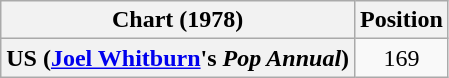<table class="wikitable plainrowheaders" style="text-align:center">
<tr>
<th scope="col">Chart (1978)</th>
<th scope="col">Position</th>
</tr>
<tr>
<th scope="row">US (<a href='#'>Joel Whitburn</a>'s <em>Pop Annual</em>)</th>
<td>169</td>
</tr>
</table>
